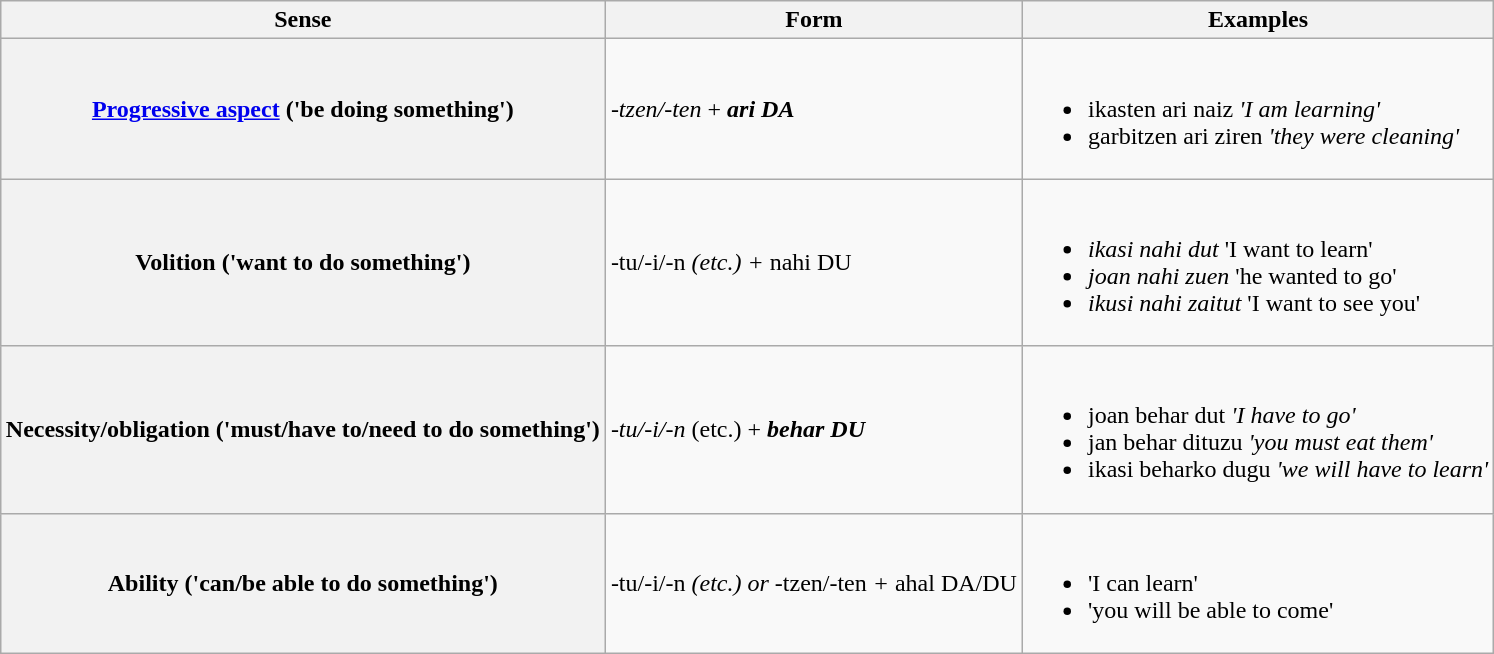<table class="wikitable" style="margin: 1em auto 1em auto">
<tr>
<th align="center">Sense</th>
<th align="center">Form</th>
<th align="center">Examples</th>
</tr>
<tr>
<th><a href='#'>Progressive aspect</a> ('be doing something')</th>
<td><em>-tzen/-ten</em> + <strong><em>ari<strong> DA<em></td>
<td><br><ul><li></em>ikasten ari naiz<em> 'I am learning'</li><li></em>garbitzen ari ziren<em> 'they were cleaning'</li></ul></td>
</tr>
<tr>
<th>Volition ('want to do something')</th>
<td></em>-tu/-i/-n<em> (etc.) + </em></strong>nahi</strong> DU</em></td>
<td><br><ul><li><em>ikasi nahi dut</em> 'I want to learn'</li><li><em>joan nahi zuen</em> 'he wanted to go'</li><li><em>ikusi nahi zaitut</em> 'I want to see you'</li></ul></td>
</tr>
<tr>
<th>Necessity/obligation ('must/have to/need to do something')</th>
<td><em>-tu/-i/-n</em> (etc.) + <strong><em>behar<strong> DU<em></td>
<td><br><ul><li></em>joan behar dut<em> 'I have to go'</li><li></em>jan behar dituzu<em> 'you must eat them'</li><li></em>ikasi beharko dugu<em> 'we will have to learn'</li></ul></td>
</tr>
<tr>
<th>Ability ('can/be able to do something')</th>
<td></em>-tu/-i/-n<em> (etc.) or </em>-tzen/-ten<em> + </em></strong>ahal</strong> DA/DU</em></td>
<td><br><ul><li> 'I can learn'</li><li> 'you will be able to come'</li></ul></td>
</tr>
</table>
